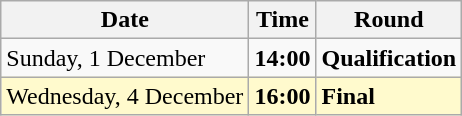<table class="wikitable">
<tr>
<th>Date</th>
<th>Time</th>
<th>Round</th>
</tr>
<tr>
<td>Sunday, 1 December</td>
<td><strong>14:00</strong></td>
<td><strong>Qualification</strong></td>
</tr>
<tr>
<td style=background:lemonchiffon>Wednesday, 4 December</td>
<td style=background:lemonchiffon><strong>16:00</strong></td>
<td style=background:lemonchiffon><strong>Final</strong></td>
</tr>
</table>
